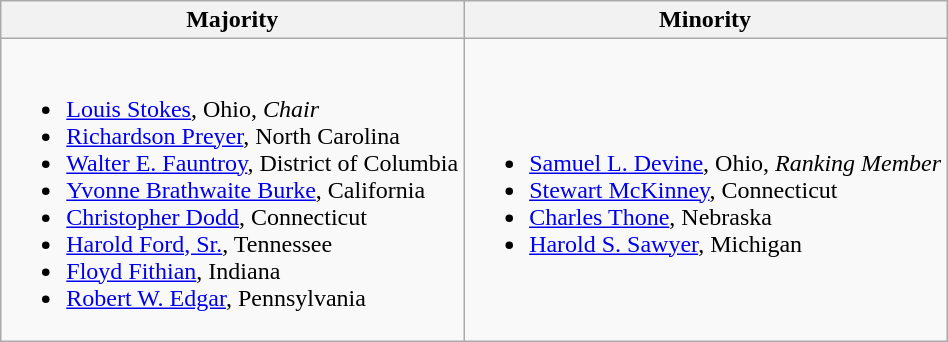<table class=wikitable>
<tr>
<th>Majority</th>
<th>Minority</th>
</tr>
<tr>
<td><br><ul><li><a href='#'>Louis Stokes</a>, Ohio, <em>Chair</em></li><li><a href='#'>Richardson Preyer</a>, North Carolina</li><li><a href='#'>Walter E. Fauntroy</a>, District of Columbia</li><li><a href='#'>Yvonne Brathwaite Burke</a>, California</li><li><a href='#'>Christopher Dodd</a>, Connecticut</li><li><a href='#'>Harold Ford, Sr.</a>, Tennessee</li><li><a href='#'>Floyd Fithian</a>, Indiana</li><li><a href='#'>Robert W. Edgar</a>, Pennsylvania</li></ul></td>
<td><br><ul><li><a href='#'>Samuel L. Devine</a>, Ohio, <em>Ranking Member</em></li><li><a href='#'>Stewart McKinney</a>, Connecticut</li><li><a href='#'>Charles Thone</a>, Nebraska</li><li><a href='#'>Harold S. Sawyer</a>, Michigan</li></ul></td>
</tr>
</table>
